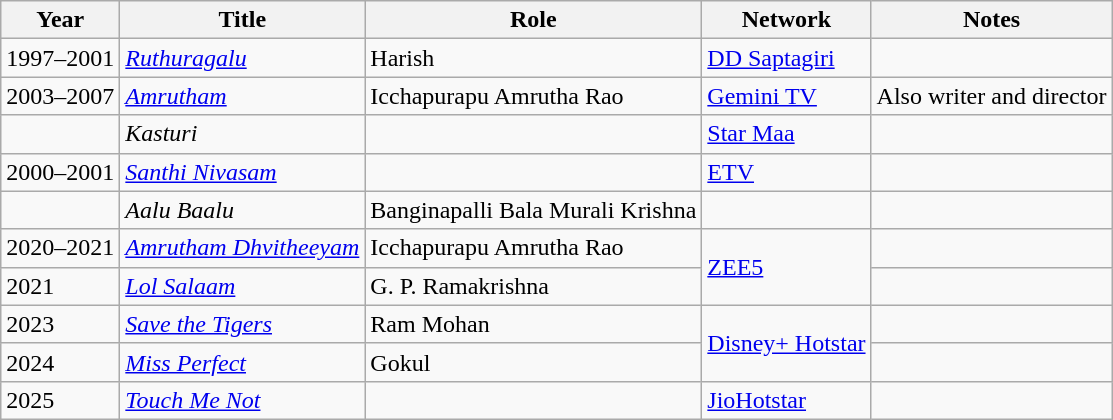<table class="wikitable sortable">
<tr>
<th>Year</th>
<th>Title</th>
<th>Role</th>
<th>Network</th>
<th class="unsortable">Notes</th>
</tr>
<tr>
<td>1997–2001</td>
<td><em><a href='#'>Ruthuragalu</a></em></td>
<td>Harish</td>
<td><a href='#'>DD Saptagiri</a></td>
<td></td>
</tr>
<tr>
<td>2003–2007</td>
<td><em><a href='#'>Amrutham</a></em></td>
<td>Icchapurapu Amrutha Rao</td>
<td><a href='#'>Gemini TV</a></td>
<td>Also writer and director</td>
</tr>
<tr>
<td></td>
<td><em>Kasturi</em></td>
<td></td>
<td><a href='#'>Star Maa</a></td>
<td></td>
</tr>
<tr>
<td>2000–2001</td>
<td><a href='#'><em>Santhi Nivasam</em></a></td>
<td></td>
<td><a href='#'>ETV</a></td>
<td></td>
</tr>
<tr>
<td></td>
<td><em>Aalu Baalu</em></td>
<td>Banginapalli Bala Murali Krishna</td>
<td></td>
<td></td>
</tr>
<tr>
<td>2020–2021</td>
<td><em><a href='#'>Amrutham Dhvitheeyam</a></em></td>
<td>Icchapurapu Amrutha Rao</td>
<td rowspan="2"><a href='#'>ZEE5</a></td>
<td></td>
</tr>
<tr>
<td>2021</td>
<td><em><a href='#'>Lol Salaam</a></em></td>
<td>G. P. Ramakrishna</td>
<td></td>
</tr>
<tr>
<td>2023</td>
<td><em><a href='#'>Save the Tigers</a></em></td>
<td>Ram Mohan</td>
<td rowspan="2"><a href='#'>Disney+ Hotstar</a></td>
<td></td>
</tr>
<tr>
<td>2024</td>
<td><em><a href='#'>Miss Perfect</a></em></td>
<td>Gokul</td>
<td></td>
</tr>
<tr>
<td>2025</td>
<td><a href='#'><em>Touch Me Not</em></a></td>
<td></td>
<td><a href='#'>JioHotstar</a></td>
<td></td>
</tr>
</table>
